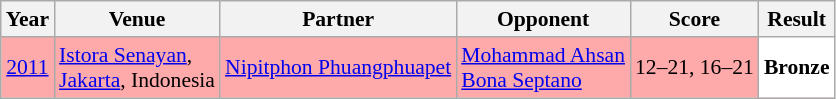<table class="sortable wikitable" style="font-size: 90%;">
<tr>
<th>Year</th>
<th>Venue</th>
<th>Partner</th>
<th>Opponent</th>
<th>Score</th>
<th>Result</th>
</tr>
<tr style="background:#FFAAAA">
<td align="center"><a href='#'>2011</a></td>
<td align="left"><a href='#'>Istora Senayan</a>,<br><a href='#'>Jakarta</a>, Indonesia</td>
<td align="left"> <a href='#'>Nipitphon Phuangphuapet</a></td>
<td align="left"> <a href='#'>Mohammad Ahsan</a><br> <a href='#'>Bona Septano</a></td>
<td align="left">12–21, 16–21</td>
<td style="text-align:left; background:white"> <strong>Bronze</strong></td>
</tr>
</table>
